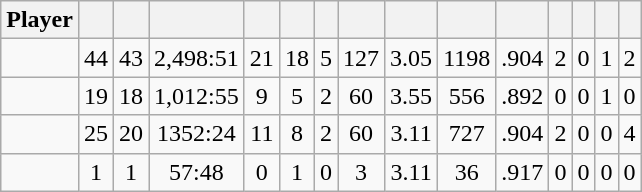<table class="wikitable sortable" style="text-align:center;">
<tr>
<th>Player</th>
<th></th>
<th></th>
<th></th>
<th></th>
<th></th>
<th></th>
<th></th>
<th></th>
<th></th>
<th></th>
<th></th>
<th></th>
<th></th>
<th></th>
</tr>
<tr>
<td></td>
<td>44</td>
<td>43</td>
<td>2,498:51</td>
<td>21</td>
<td>18</td>
<td>5</td>
<td>127</td>
<td>3.05</td>
<td>1198</td>
<td>.904</td>
<td>2</td>
<td>0</td>
<td>1</td>
<td>2</td>
</tr>
<tr>
<td></td>
<td>19</td>
<td>18</td>
<td>1,012:55</td>
<td>9</td>
<td>5</td>
<td>2</td>
<td>60</td>
<td>3.55</td>
<td>556</td>
<td>.892</td>
<td>0</td>
<td>0</td>
<td>1</td>
<td>0</td>
</tr>
<tr>
<td></td>
<td>25</td>
<td>20</td>
<td>1352:24</td>
<td>11</td>
<td>8</td>
<td>2</td>
<td>60</td>
<td>3.11</td>
<td>727</td>
<td>.904</td>
<td>2</td>
<td>0</td>
<td>0</td>
<td>4</td>
</tr>
<tr>
<td></td>
<td>1</td>
<td>1</td>
<td>57:48</td>
<td>0</td>
<td>1</td>
<td>0</td>
<td>3</td>
<td>3.11</td>
<td>36</td>
<td>.917</td>
<td>0</td>
<td>0</td>
<td>0</td>
<td>0</td>
</tr>
</table>
